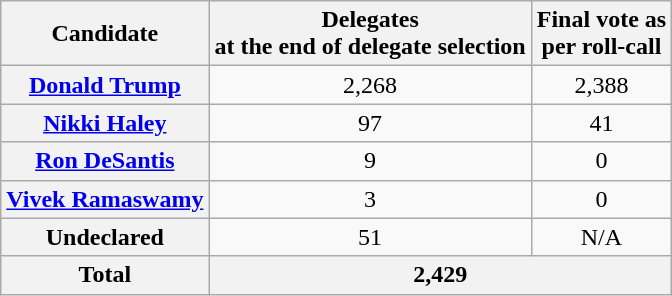<table class="wikitable" style="text-align:center;">
<tr>
<th scope="col">Candidate</th>
<th scope="col">Delegates<br> at the end of delegate selection</th>
<th scope="col">Final vote as <br>per roll-call</th>
</tr>
<tr>
<th scope="row"> <a href='#'>Donald Trump</a></th>
<td>2,268</td>
<td>2,388</td>
</tr>
<tr>
<th scope="row"> <a href='#'>Nikki Haley</a></th>
<td>97</td>
<td>41</td>
</tr>
<tr>
<th scope="row"> <a href='#'>Ron DeSantis</a></th>
<td>9</td>
<td>0</td>
</tr>
<tr>
<th scope="row"> <a href='#'>Vivek Ramaswamy</a></th>
<td>3</td>
<td>0</td>
</tr>
<tr>
<th scope="row">Undeclared</th>
<td>51</td>
<td>N/A</td>
</tr>
<tr>
<th scope="row">Total</th>
<th colspan=2><strong>2,429</strong></th>
</tr>
</table>
